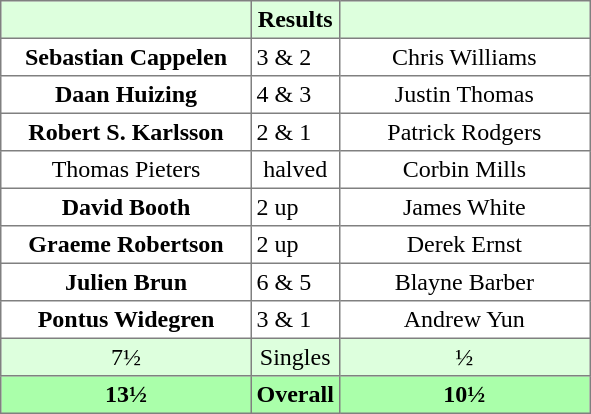<table border="1" cellpadding="3" style="border-collapse:collapse; text-align:center;">
<tr style="background:#ddffdd;">
<th width=160></th>
<th>Results</th>
<th width=160></th>
</tr>
<tr>
<td><strong>Sebastian Cappelen</strong></td>
<td align=left> 3 & 2</td>
<td>Chris Williams</td>
</tr>
<tr>
<td><strong>Daan Huizing</strong></td>
<td align=left> 4 & 3</td>
<td>Justin Thomas</td>
</tr>
<tr>
<td><strong>Robert S. Karlsson</strong></td>
<td align=left> 2 & 1</td>
<td>Patrick Rodgers</td>
</tr>
<tr>
<td>Thomas Pieters</td>
<td>halved</td>
<td>Corbin Mills</td>
</tr>
<tr>
<td><strong>David Booth</strong></td>
<td align=left> 2 up</td>
<td>James White</td>
</tr>
<tr>
<td><strong>Graeme Robertson</strong></td>
<td align=left> 2 up</td>
<td>Derek Ernst</td>
</tr>
<tr>
<td><strong>Julien Brun</strong></td>
<td align=left> 6 & 5</td>
<td>Blayne Barber</td>
</tr>
<tr>
<td><strong>Pontus Widegren</strong></td>
<td align=left> 3 & 1</td>
<td>Andrew Yun</td>
</tr>
<tr style="background:#ddffdd;">
<td>7½</td>
<td>Singles</td>
<td>½</td>
</tr>
<tr style="background:#aaffaa;">
<th>13½</th>
<th>Overall</th>
<th>10½</th>
</tr>
</table>
